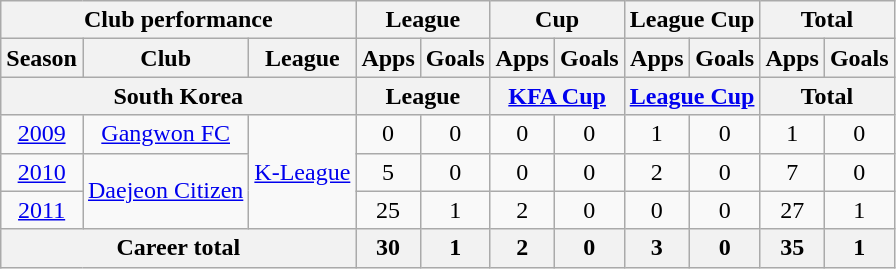<table class="wikitable" style="text-align:center">
<tr>
<th colspan=3>Club performance</th>
<th colspan=2>League</th>
<th colspan=2>Cup</th>
<th colspan=2>League Cup</th>
<th colspan=2>Total</th>
</tr>
<tr>
<th>Season</th>
<th>Club</th>
<th>League</th>
<th>Apps</th>
<th>Goals</th>
<th>Apps</th>
<th>Goals</th>
<th>Apps</th>
<th>Goals</th>
<th>Apps</th>
<th>Goals</th>
</tr>
<tr>
<th colspan=3>South Korea</th>
<th colspan=2>League</th>
<th colspan=2><a href='#'>KFA Cup</a></th>
<th colspan=2><a href='#'>League Cup</a></th>
<th colspan=2>Total</th>
</tr>
<tr>
<td><a href='#'>2009</a></td>
<td rowspan=1><a href='#'>Gangwon FC</a></td>
<td rowspan=3><a href='#'>K-League</a></td>
<td>0</td>
<td>0</td>
<td>0</td>
<td>0</td>
<td>1</td>
<td>0</td>
<td>1</td>
<td>0</td>
</tr>
<tr>
<td><a href='#'>2010</a></td>
<td rowspan=2><a href='#'>Daejeon Citizen</a></td>
<td>5</td>
<td>0</td>
<td>0</td>
<td>0</td>
<td>2</td>
<td>0</td>
<td>7</td>
<td>0</td>
</tr>
<tr>
<td><a href='#'>2011</a></td>
<td>25</td>
<td>1</td>
<td>2</td>
<td>0</td>
<td>0</td>
<td>0</td>
<td>27</td>
<td>1</td>
</tr>
<tr>
<th colspan=3>Career total</th>
<th>30</th>
<th>1</th>
<th>2</th>
<th>0</th>
<th>3</th>
<th>0</th>
<th>35</th>
<th>1</th>
</tr>
</table>
